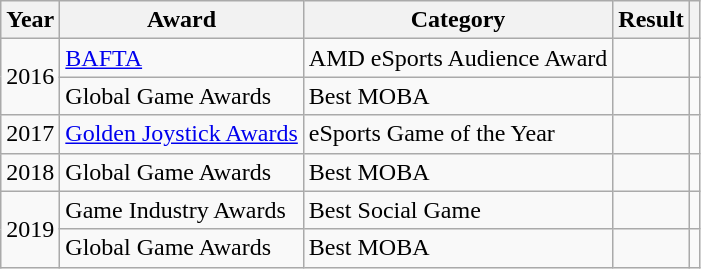<table class="wikitable">
<tr>
<th>Year</th>
<th>Award</th>
<th>Category</th>
<th>Result</th>
<th></th>
</tr>
<tr>
<td rowspan="2">2016</td>
<td><a href='#'>BAFTA</a></td>
<td>AMD eSports Audience Award</td>
<td></td>
<td></td>
</tr>
<tr>
<td>Global Game Awards</td>
<td>Best MOBA</td>
<td></td>
<td></td>
</tr>
<tr>
<td>2017</td>
<td><a href='#'>Golden Joystick Awards</a></td>
<td>eSports Game of the Year</td>
<td></td>
<td></td>
</tr>
<tr>
<td>2018</td>
<td>Global Game Awards</td>
<td>Best MOBA</td>
<td></td>
<td></td>
</tr>
<tr>
<td rowspan="2">2019</td>
<td>Game Industry Awards</td>
<td>Best Social Game</td>
<td></td>
<td></td>
</tr>
<tr>
<td>Global Game Awards</td>
<td>Best MOBA</td>
<td></td>
<td></td>
</tr>
</table>
